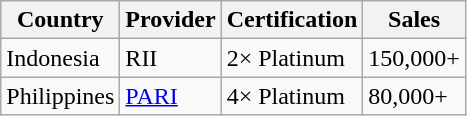<table class="wikitable sortable">
<tr>
<th>Country</th>
<th>Provider</th>
<th>Certification</th>
<th>Sales</th>
</tr>
<tr>
<td>Indonesia</td>
<td>RII</td>
<td>2× Platinum</td>
<td>150,000+</td>
</tr>
<tr>
<td>Philippines</td>
<td><a href='#'>PARI</a></td>
<td>4× Platinum</td>
<td>80,000+</td>
</tr>
</table>
